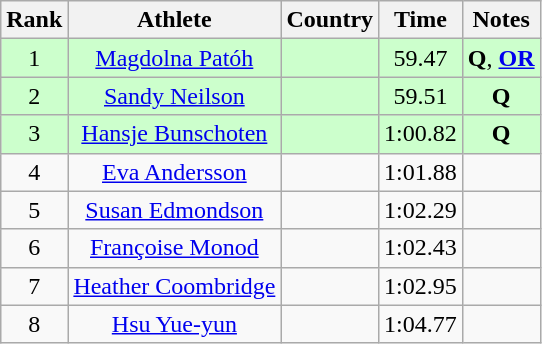<table class="wikitable sortable" style="text-align:center">
<tr>
<th>Rank</th>
<th>Athlete</th>
<th>Country</th>
<th>Time</th>
<th>Notes</th>
</tr>
<tr bgcolor=ccffcc>
<td>1</td>
<td><a href='#'>Magdolna Patóh</a></td>
<td align=left></td>
<td>59.47</td>
<td><strong>Q</strong>, <strong><a href='#'>OR</a></strong></td>
</tr>
<tr bgcolor=ccffcc>
<td>2</td>
<td><a href='#'>Sandy Neilson</a></td>
<td align=left></td>
<td>59.51</td>
<td><strong> Q </strong></td>
</tr>
<tr bgcolor=ccffcc>
<td>3</td>
<td><a href='#'>Hansje Bunschoten</a></td>
<td align=left></td>
<td>1:00.82</td>
<td><strong>Q</strong></td>
</tr>
<tr>
<td>4</td>
<td><a href='#'>Eva Andersson</a></td>
<td align=left></td>
<td>1:01.88</td>
<td><strong> </strong></td>
</tr>
<tr>
<td>5</td>
<td><a href='#'>Susan Edmondson</a></td>
<td align=left></td>
<td>1:02.29</td>
<td><strong> </strong></td>
</tr>
<tr>
<td>6</td>
<td><a href='#'>Françoise Monod</a></td>
<td align=left></td>
<td>1:02.43</td>
<td><strong> </strong></td>
</tr>
<tr>
<td>7</td>
<td><a href='#'>Heather Coombridge</a></td>
<td align=left></td>
<td>1:02.95</td>
<td><strong> </strong></td>
</tr>
<tr>
<td>8</td>
<td><a href='#'>Hsu Yue-yun</a></td>
<td align=left></td>
<td>1:04.77</td>
<td><strong> </strong></td>
</tr>
</table>
